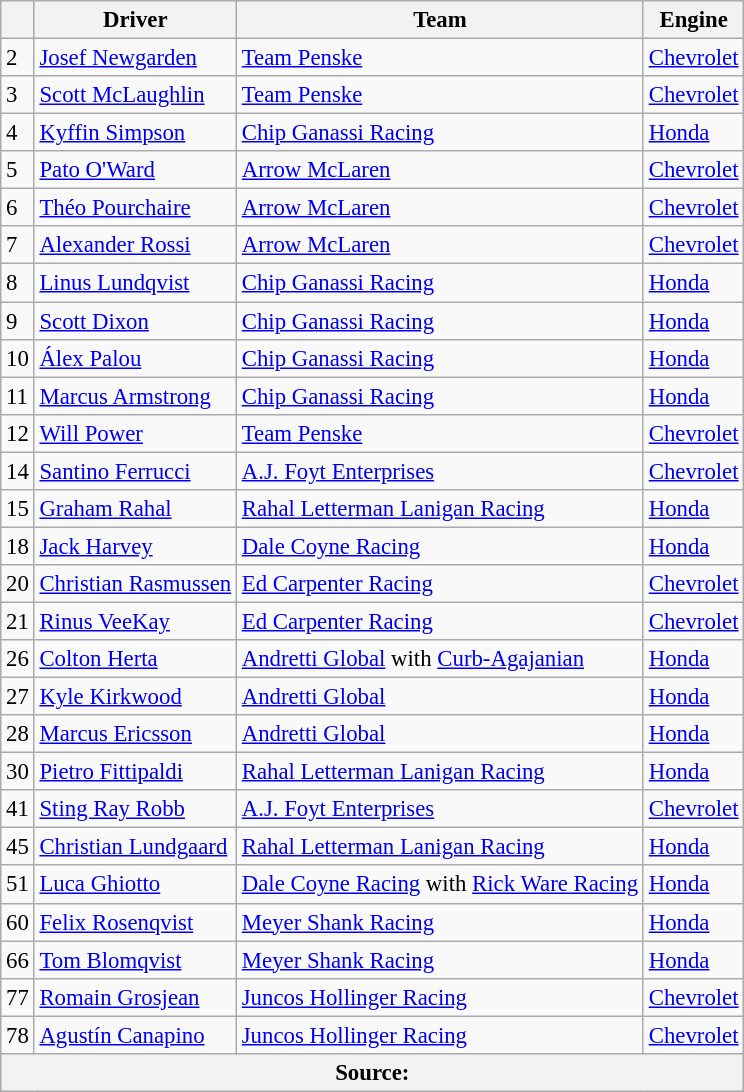<table class="wikitable" style="font-size: 95%;">
<tr>
<th align=center></th>
<th>Driver</th>
<th>Team</th>
<th>Engine</th>
</tr>
<tr>
<td>2</td>
<td> <a href='#'>Josef Newgarden</a> <strong></strong></td>
<td><a href='#'>Team Penske</a></td>
<td><a href='#'>Chevrolet</a></td>
</tr>
<tr>
<td>3</td>
<td> <a href='#'>Scott McLaughlin</a> <strong></strong></td>
<td><a href='#'>Team Penske</a></td>
<td><a href='#'>Chevrolet</a></td>
</tr>
<tr>
<td>4</td>
<td> <a href='#'>Kyffin Simpson</a>  <strong></strong></td>
<td><a href='#'>Chip Ganassi Racing</a></td>
<td><a href='#'>Honda</a></td>
</tr>
<tr>
<td>5</td>
<td> <a href='#'>Pato O'Ward</a> <strong></strong></td>
<td><a href='#'>Arrow McLaren</a></td>
<td><a href='#'>Chevrolet</a></td>
</tr>
<tr>
<td>6</td>
<td> <a href='#'>Théo Pourchaire</a> <strong></strong></td>
<td><a href='#'>Arrow McLaren</a></td>
<td><a href='#'>Chevrolet</a></td>
</tr>
<tr>
<td>7</td>
<td> <a href='#'>Alexander Rossi</a></td>
<td><a href='#'>Arrow McLaren</a></td>
<td><a href='#'>Chevrolet</a></td>
</tr>
<tr>
<td>8</td>
<td> <a href='#'>Linus Lundqvist</a> <strong></strong></td>
<td><a href='#'>Chip Ganassi Racing</a></td>
<td><a href='#'>Honda</a></td>
</tr>
<tr>
<td>9</td>
<td> <a href='#'>Scott Dixon</a></td>
<td><a href='#'>Chip Ganassi Racing</a></td>
<td><a href='#'>Honda</a></td>
</tr>
<tr>
<td>10</td>
<td> <a href='#'>Álex Palou</a> <strong></strong></td>
<td><a href='#'>Chip Ganassi Racing</a></td>
<td><a href='#'>Honda</a></td>
</tr>
<tr>
<td>11</td>
<td> <a href='#'>Marcus Armstrong</a></td>
<td><a href='#'>Chip Ganassi Racing</a></td>
<td><a href='#'>Honda</a></td>
</tr>
<tr>
<td>12</td>
<td> <a href='#'>Will Power</a> <strong></strong></td>
<td><a href='#'>Team Penske</a></td>
<td><a href='#'>Chevrolet</a></td>
</tr>
<tr>
<td>14</td>
<td> <a href='#'>Santino Ferrucci</a></td>
<td><a href='#'>A.J. Foyt Enterprises</a></td>
<td><a href='#'>Chevrolet</a></td>
</tr>
<tr>
<td>15</td>
<td> <a href='#'>Graham Rahal</a></td>
<td><a href='#'>Rahal Letterman Lanigan Racing</a></td>
<td><a href='#'>Honda</a></td>
</tr>
<tr>
<td>18</td>
<td> <a href='#'>Jack Harvey</a></td>
<td><a href='#'>Dale Coyne Racing</a></td>
<td><a href='#'>Honda</a></td>
</tr>
<tr>
<td>20</td>
<td> <a href='#'>Christian Rasmussen</a> <strong></strong></td>
<td><a href='#'>Ed Carpenter Racing</a></td>
<td><a href='#'>Chevrolet</a></td>
</tr>
<tr>
<td>21</td>
<td> <a href='#'>Rinus VeeKay</a></td>
<td><a href='#'>Ed Carpenter Racing</a></td>
<td><a href='#'>Chevrolet</a></td>
</tr>
<tr>
<td>26</td>
<td> <a href='#'>Colton Herta</a></td>
<td><a href='#'>Andretti Global</a> with <a href='#'>Curb-Agajanian</a></td>
<td><a href='#'>Honda</a></td>
</tr>
<tr>
<td>27</td>
<td> <a href='#'>Kyle Kirkwood</a></td>
<td><a href='#'>Andretti Global</a></td>
<td><a href='#'>Honda</a></td>
</tr>
<tr>
<td>28</td>
<td> <a href='#'>Marcus Ericsson</a></td>
<td><a href='#'>Andretti Global</a></td>
<td><a href='#'>Honda</a></td>
</tr>
<tr>
<td>30</td>
<td> <a href='#'>Pietro Fittipaldi</a></td>
<td><a href='#'>Rahal Letterman Lanigan Racing</a></td>
<td><a href='#'>Honda</a></td>
</tr>
<tr>
<td>41</td>
<td> <a href='#'>Sting Ray Robb</a></td>
<td><a href='#'>A.J. Foyt Enterprises</a></td>
<td><a href='#'>Chevrolet</a></td>
</tr>
<tr>
<td>45</td>
<td> <a href='#'>Christian Lundgaard</a></td>
<td><a href='#'>Rahal Letterman Lanigan Racing</a></td>
<td><a href='#'>Honda</a></td>
</tr>
<tr>
<td>51</td>
<td> <a href='#'>Luca Ghiotto</a> <strong></strong></td>
<td><a href='#'>Dale Coyne Racing</a> with <a href='#'>Rick Ware Racing</a></td>
<td><a href='#'>Honda</a></td>
</tr>
<tr>
<td>60</td>
<td> <a href='#'>Felix Rosenqvist</a></td>
<td><a href='#'>Meyer Shank Racing</a></td>
<td><a href='#'>Honda</a></td>
</tr>
<tr>
<td>66</td>
<td> <a href='#'>Tom Blomqvist</a> <strong></strong></td>
<td><a href='#'>Meyer Shank Racing</a></td>
<td><a href='#'>Honda</a></td>
</tr>
<tr>
<td>77</td>
<td> <a href='#'>Romain Grosjean</a></td>
<td><a href='#'>Juncos Hollinger Racing</a></td>
<td><a href='#'>Chevrolet</a></td>
</tr>
<tr>
<td>78</td>
<td> <a href='#'>Agustín Canapino</a></td>
<td><a href='#'>Juncos Hollinger Racing</a></td>
<td><a href='#'>Chevrolet</a></td>
</tr>
<tr>
<th colspan=4>Source:</th>
</tr>
</table>
